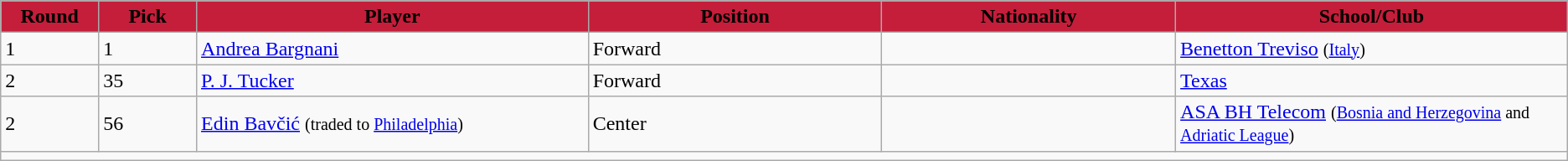<table class="wikitable sortable sortable">
<tr>
<th style="background:#C41E3A;" width="5%">Round</th>
<th style="background:#C41E3A;" width="5%">Pick</th>
<th style="background:#C41E3A;" width="20%">Player</th>
<th style="background:#C41E3A;" width="15%">Position</th>
<th style="background:#C41E3A;" width="15%">Nationality</th>
<th style="background:#C41E3A;" width="20%">School/Club</th>
</tr>
<tr>
<td>1</td>
<td>1</td>
<td><a href='#'>Andrea Bargnani</a></td>
<td>Forward</td>
<td></td>
<td><a href='#'>Benetton Treviso</a> <small>(<a href='#'>Italy</a>)</small></td>
</tr>
<tr>
<td>2</td>
<td>35</td>
<td><a href='#'>P. J. Tucker</a></td>
<td>Forward</td>
<td></td>
<td><a href='#'>Texas</a></td>
</tr>
<tr>
<td>2</td>
<td>56</td>
<td><a href='#'>Edin Bavčić</a> <small>(traded to <a href='#'>Philadelphia</a>)</small></td>
<td>Center</td>
<td></td>
<td><a href='#'>ASA BH Telecom</a> <small> (<a href='#'>Bosnia and Herzegovina</a> and <a href='#'>Adriatic League</a>)</small></td>
</tr>
<tr>
<td align=center colspan=6></td>
</tr>
</table>
